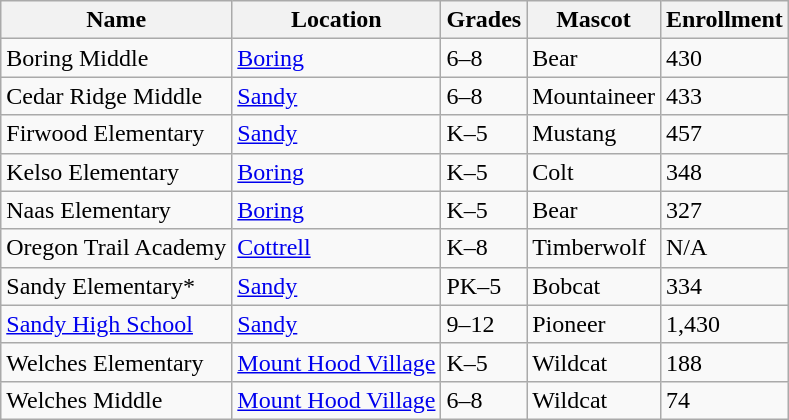<table class="wikitable">
<tr>
<th>Name</th>
<th>Location</th>
<th>Grades</th>
<th>Mascot</th>
<th>Enrollment</th>
</tr>
<tr>
<td>Boring Middle</td>
<td><a href='#'>Boring</a></td>
<td>6–8</td>
<td>Bear</td>
<td>430</td>
</tr>
<tr>
<td>Cedar Ridge Middle</td>
<td><a href='#'>Sandy</a></td>
<td>6–8</td>
<td>Mountaineer</td>
<td>433</td>
</tr>
<tr>
<td>Firwood Elementary</td>
<td><a href='#'>Sandy</a></td>
<td>K–5</td>
<td>Mustang</td>
<td>457</td>
</tr>
<tr>
<td>Kelso Elementary</td>
<td><a href='#'>Boring</a></td>
<td>K–5</td>
<td>Colt</td>
<td>348</td>
</tr>
<tr>
<td>Naas Elementary</td>
<td><a href='#'>Boring</a></td>
<td>K–5</td>
<td>Bear</td>
<td>327</td>
</tr>
<tr>
<td>Oregon Trail Academy</td>
<td><a href='#'>Cottrell</a></td>
<td>K–8</td>
<td>Timberwolf</td>
<td>N/A</td>
</tr>
<tr>
<td>Sandy Elementary*</td>
<td><a href='#'>Sandy</a></td>
<td>PK–5</td>
<td>Bobcat</td>
<td>334</td>
</tr>
<tr>
<td><a href='#'>Sandy High School</a></td>
<td><a href='#'>Sandy</a></td>
<td>9–12</td>
<td>Pioneer</td>
<td>1,430</td>
</tr>
<tr>
<td>Welches Elementary</td>
<td><a href='#'>Mount Hood Village</a></td>
<td>K–5</td>
<td>Wildcat</td>
<td>188</td>
</tr>
<tr>
<td>Welches Middle</td>
<td><a href='#'>Mount Hood Village</a></td>
<td>6–8</td>
<td>Wildcat</td>
<td>74</td>
</tr>
</table>
